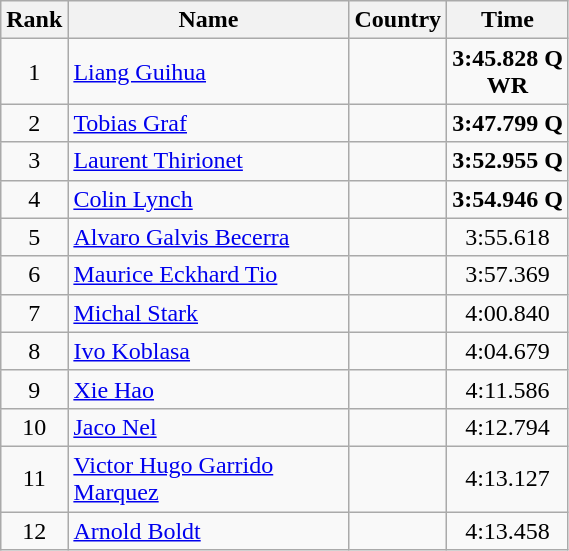<table class="wikitable sortable">
<tr>
<th width=20>Rank</th>
<th width=180>Name</th>
<th>Country</th>
<th>Time</th>
</tr>
<tr>
<td align="center">1</td>
<td><a href='#'>Liang Guihua</a></td>
<td></td>
<td align="center"><strong>3:45.828</strong> <strong>Q</strong><br> <strong>WR </strong></td>
</tr>
<tr>
<td align="center">2</td>
<td><a href='#'>Tobias Graf</a></td>
<td></td>
<td align="center"><strong>3:47.799</strong> <strong>Q</strong></td>
</tr>
<tr>
<td align="center">3</td>
<td><a href='#'>Laurent Thirionet</a></td>
<td></td>
<td align="center"><strong>3:52.955</strong> <strong>Q</strong></td>
</tr>
<tr>
<td align="center">4</td>
<td><a href='#'>Colin Lynch</a></td>
<td></td>
<td align="center"><strong>3:54.946</strong> <strong>Q</strong></td>
</tr>
<tr>
<td align="center">5</td>
<td><a href='#'>Alvaro Galvis Becerra</a></td>
<td></td>
<td align="center">3:55.618</td>
</tr>
<tr>
<td align="center">6</td>
<td><a href='#'>Maurice Eckhard Tio</a></td>
<td></td>
<td align="center">3:57.369</td>
</tr>
<tr>
<td align="center">7</td>
<td><a href='#'>Michal Stark</a></td>
<td></td>
<td align="center">4:00.840</td>
</tr>
<tr>
<td align="center">8</td>
<td><a href='#'>Ivo Koblasa</a></td>
<td></td>
<td align="center">4:04.679</td>
</tr>
<tr>
<td align="center">9</td>
<td><a href='#'>Xie Hao</a></td>
<td></td>
<td align="center">4:11.586</td>
</tr>
<tr>
<td align="center">10</td>
<td><a href='#'>Jaco Nel</a></td>
<td></td>
<td align="center">4:12.794</td>
</tr>
<tr>
<td align="center">11</td>
<td><a href='#'>Victor Hugo Garrido Marquez</a></td>
<td></td>
<td align="center">4:13.127</td>
</tr>
<tr>
<td align="center">12</td>
<td><a href='#'>Arnold Boldt</a></td>
<td></td>
<td align="center">4:13.458</td>
</tr>
</table>
